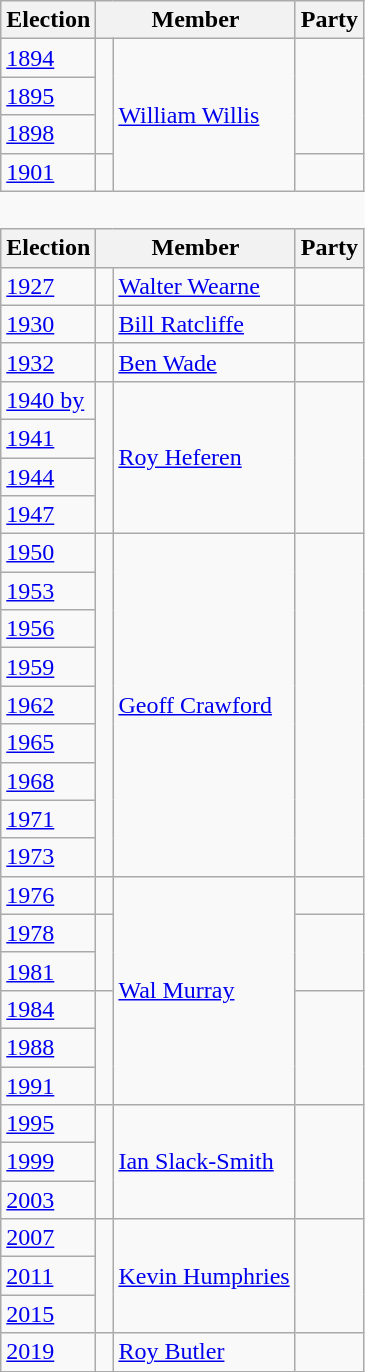<table class="wikitable" style='border-style: none none none none;'>
<tr>
<th>Election</th>
<th colspan="2">Member</th>
<th>Party</th>
</tr>
<tr style="background: #f9f9f9">
<td><a href='#'>1894</a></td>
<td rowspan="3" > </td>
<td rowspan="4"><a href='#'>William Willis</a></td>
<td rowspan="3"></td>
</tr>
<tr style="background: #f9f9f9">
<td><a href='#'>1895</a></td>
</tr>
<tr style="background: #f9f9f9">
<td><a href='#'>1898</a></td>
</tr>
<tr style="background: #f9f9f9">
<td><a href='#'>1901</a></td>
<td> </td>
<td></td>
</tr>
<tr>
<td colspan="4" style='border-style: none none none none;'> </td>
</tr>
<tr>
<th>Election</th>
<th colspan="2">Member</th>
<th>Party</th>
</tr>
<tr style="background: #f9f9f9">
<td><a href='#'>1927</a></td>
<td> </td>
<td><a href='#'>Walter Wearne</a></td>
<td></td>
</tr>
<tr style="background: #f9f9f9">
<td><a href='#'>1930</a></td>
<td> </td>
<td><a href='#'>Bill Ratcliffe</a></td>
<td></td>
</tr>
<tr style="background: #f9f9f9">
<td><a href='#'>1932</a></td>
<td> </td>
<td><a href='#'>Ben Wade</a></td>
<td></td>
</tr>
<tr style="background: #f9f9f9">
<td><a href='#'>1940 by</a></td>
<td rowspan="4" > </td>
<td rowspan="4"><a href='#'>Roy Heferen</a></td>
<td rowspan="4"></td>
</tr>
<tr style="background: #f9f9f9">
<td><a href='#'>1941</a></td>
</tr>
<tr style="background: #f9f9f9">
<td><a href='#'>1944</a></td>
</tr>
<tr style="background: #f9f9f9">
<td><a href='#'>1947</a></td>
</tr>
<tr style="background: #f9f9f9">
<td><a href='#'>1950</a></td>
<td rowspan="9" > </td>
<td rowspan="9"><a href='#'>Geoff Crawford</a></td>
<td rowspan="9"></td>
</tr>
<tr style="background: #f9f9f9">
<td><a href='#'>1953</a></td>
</tr>
<tr style="background: #f9f9f9">
<td><a href='#'>1956</a></td>
</tr>
<tr style="background: #f9f9f9">
<td><a href='#'>1959</a></td>
</tr>
<tr style="background: #f9f9f9">
<td><a href='#'>1962</a></td>
</tr>
<tr style="background: #f9f9f9">
<td><a href='#'>1965</a></td>
</tr>
<tr style="background: #f9f9f9">
<td><a href='#'>1968</a></td>
</tr>
<tr style="background: #f9f9f9">
<td><a href='#'>1971</a></td>
</tr>
<tr style="background: #f9f9f9">
<td><a href='#'>1973</a></td>
</tr>
<tr style="background: #f9f9f9">
<td><a href='#'>1976</a></td>
<td> </td>
<td rowspan="6"><a href='#'>Wal Murray</a></td>
<td></td>
</tr>
<tr style="background: #f9f9f9">
<td><a href='#'>1978</a></td>
<td rowspan="2" > </td>
<td rowspan="2"></td>
</tr>
<tr style="background: #f9f9f9">
<td><a href='#'>1981</a></td>
</tr>
<tr style="background: #f9f9f9">
<td><a href='#'>1984</a></td>
<td rowspan="3" > </td>
<td rowspan="3"></td>
</tr>
<tr style="background: #f9f9f9">
<td><a href='#'>1988</a></td>
</tr>
<tr style="background: #f9f9f9">
<td><a href='#'>1991</a></td>
</tr>
<tr style="background: #f9f9f9">
<td><a href='#'>1995</a></td>
<td rowspan="3" > </td>
<td rowspan="3"><a href='#'>Ian Slack-Smith</a></td>
<td rowspan="3"></td>
</tr>
<tr style="background: #f9f9f9">
<td><a href='#'>1999</a></td>
</tr>
<tr style="background: #f9f9f9">
<td><a href='#'>2003</a></td>
</tr>
<tr style="background: #f9f9f9">
<td><a href='#'>2007</a></td>
<td rowspan="3" > </td>
<td rowspan="3"><a href='#'>Kevin Humphries</a></td>
<td rowspan="3"></td>
</tr>
<tr style="background: #f9f9f9">
<td><a href='#'>2011</a></td>
</tr>
<tr style="background: #f9f9f9">
<td><a href='#'>2015</a></td>
</tr>
<tr style="background: #f9f9f9">
<td><a href='#'>2019</a></td>
<td> </td>
<td><a href='#'>Roy Butler</a></td>
<td></td>
</tr>
</table>
